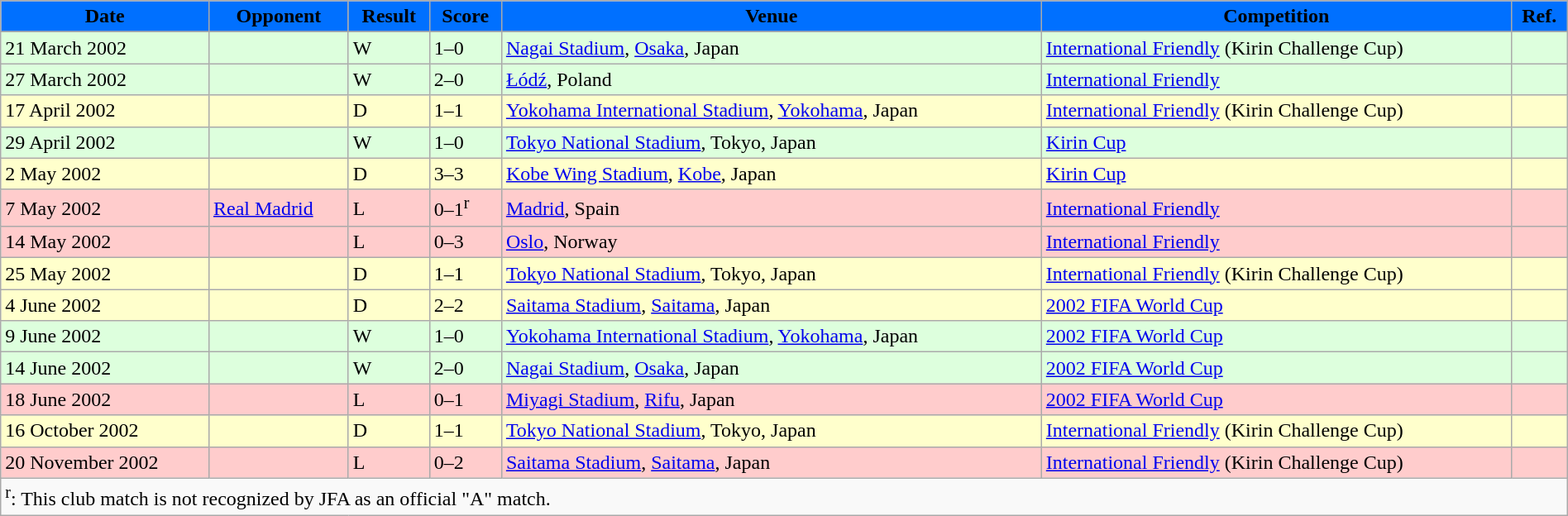<table width=100% class="wikitable">
<tr>
<th style="background:#0070FF;"><span>Date</span></th>
<th style="background:#0070FF;"><span>Opponent</span></th>
<th style="background:#0070FF;"><span>Result</span></th>
<th style="background:#0070FF;"><span>Score</span></th>
<th style="background:#0070FF;"><span>Venue</span></th>
<th style="background:#0070FF;"><span>Competition</span></th>
<th style="background:#0070FF;"><span>Ref.</span></th>
</tr>
<tr>
</tr>
<tr style="background:#DFD;">
<td>21 March 2002</td>
<td></td>
<td>W</td>
<td>1–0</td>
<td> <a href='#'>Nagai Stadium</a>, <a href='#'>Osaka</a>, Japan</td>
<td><a href='#'>International Friendly</a> (Kirin Challenge Cup)</td>
<td></td>
</tr>
<tr style="background:#DFD;">
<td>27 March 2002</td>
<td></td>
<td>W</td>
<td>2–0</td>
<td> <a href='#'>Łódź</a>, Poland</td>
<td><a href='#'>International Friendly</a></td>
<td></td>
</tr>
<tr style="background:#FFC;">
<td>17 April 2002</td>
<td></td>
<td>D</td>
<td>1–1</td>
<td> <a href='#'>Yokohama International Stadium</a>, <a href='#'>Yokohama</a>, Japan</td>
<td><a href='#'>International Friendly</a> (Kirin Challenge Cup)</td>
<td></td>
</tr>
<tr style="background:#dfd;">
<td>29 April 2002</td>
<td></td>
<td>W</td>
<td>1–0</td>
<td> <a href='#'>Tokyo National Stadium</a>, Tokyo, Japan</td>
<td><a href='#'>Kirin Cup</a></td>
<td></td>
</tr>
<tr style="background:#FFC;">
<td>2 May 2002</td>
<td></td>
<td>D</td>
<td>3–3</td>
<td> <a href='#'>Kobe Wing Stadium</a>, <a href='#'>Kobe</a>, Japan</td>
<td><a href='#'>Kirin Cup</a></td>
<td></td>
</tr>
<tr style="background:#fcc;">
<td>7 May 2002</td>
<td><a href='#'>Real Madrid</a></td>
<td>L</td>
<td>0–1<sup>r</sup></td>
<td> <a href='#'>Madrid</a>, Spain</td>
<td><a href='#'>International Friendly</a></td>
<td></td>
</tr>
<tr style="background:#fcc;">
<td>14 May 2002</td>
<td></td>
<td>L</td>
<td>0–3</td>
<td> <a href='#'>Oslo</a>, Norway</td>
<td><a href='#'>International Friendly</a></td>
<td></td>
</tr>
<tr style="background:#FFC;">
<td>25 May 2002</td>
<td></td>
<td>D</td>
<td>1–1</td>
<td> <a href='#'>Tokyo National Stadium</a>, Tokyo, Japan</td>
<td><a href='#'>International Friendly</a> (Kirin Challenge Cup)</td>
<td></td>
</tr>
<tr style="background:#ffc;">
<td>4 June 2002</td>
<td></td>
<td>D</td>
<td>2–2</td>
<td> <a href='#'>Saitama Stadium</a>, <a href='#'>Saitama</a>, Japan</td>
<td><a href='#'>2002 FIFA World Cup</a></td>
<td></td>
</tr>
<tr style="background:#dfd;">
<td>9 June 2002</td>
<td></td>
<td>W</td>
<td>1–0</td>
<td> <a href='#'>Yokohama International Stadium</a>, <a href='#'>Yokohama</a>, Japan</td>
<td><a href='#'>2002 FIFA World Cup</a></td>
<td></td>
</tr>
<tr style="background:#dfd;">
<td>14 June 2002</td>
<td></td>
<td>W</td>
<td>2–0</td>
<td> <a href='#'>Nagai Stadium</a>, <a href='#'>Osaka</a>, Japan</td>
<td><a href='#'>2002 FIFA World Cup</a></td>
<td></td>
</tr>
<tr style="background:#fcc;">
<td>18 June 2002</td>
<td></td>
<td>L</td>
<td>0–1</td>
<td> <a href='#'>Miyagi Stadium</a>, <a href='#'>Rifu</a>, Japan</td>
<td><a href='#'>2002 FIFA World Cup</a></td>
<td></td>
</tr>
<tr style="background:#FFC;">
<td>16 October 2002</td>
<td></td>
<td>D</td>
<td>1–1</td>
<td> <a href='#'>Tokyo National Stadium</a>, Tokyo, Japan</td>
<td><a href='#'>International Friendly</a> (Kirin Challenge Cup)</td>
<td></td>
</tr>
<tr style="background:#FCC;">
<td>20 November 2002</td>
<td></td>
<td>L</td>
<td>0–2</td>
<td> <a href='#'>Saitama Stadium</a>, <a href='#'>Saitama</a>, Japan</td>
<td><a href='#'>International Friendly</a> (Kirin Challenge Cup)</td>
<td></td>
</tr>
<tr>
<td colspan=7 align=left><sup>r</sup>: This club match is not recognized by JFA as an official "A" match.</td>
</tr>
</table>
